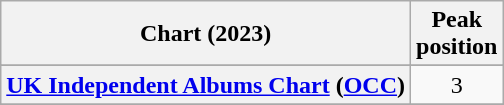<table class="wikitable sortable plainrowheaders" style="text-align:center;">
<tr>
<th scope="col">Chart (2023)</th>
<th scope="col">Peak<br>position</th>
</tr>
<tr>
</tr>
<tr>
</tr>
<tr>
</tr>
<tr>
<th scope="row"><a href='#'>UK Independent Albums Chart</a> (<a href='#'>OCC</a>)</th>
<td>3</td>
</tr>
<tr>
</tr>
</table>
